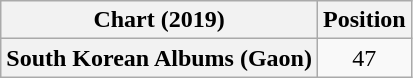<table class="wikitable plainrowheaders" style="text-align:center">
<tr>
<th scope="col">Chart (2019)</th>
<th scope="col">Position</th>
</tr>
<tr>
<th scope="row">South Korean Albums (Gaon)</th>
<td>47</td>
</tr>
</table>
